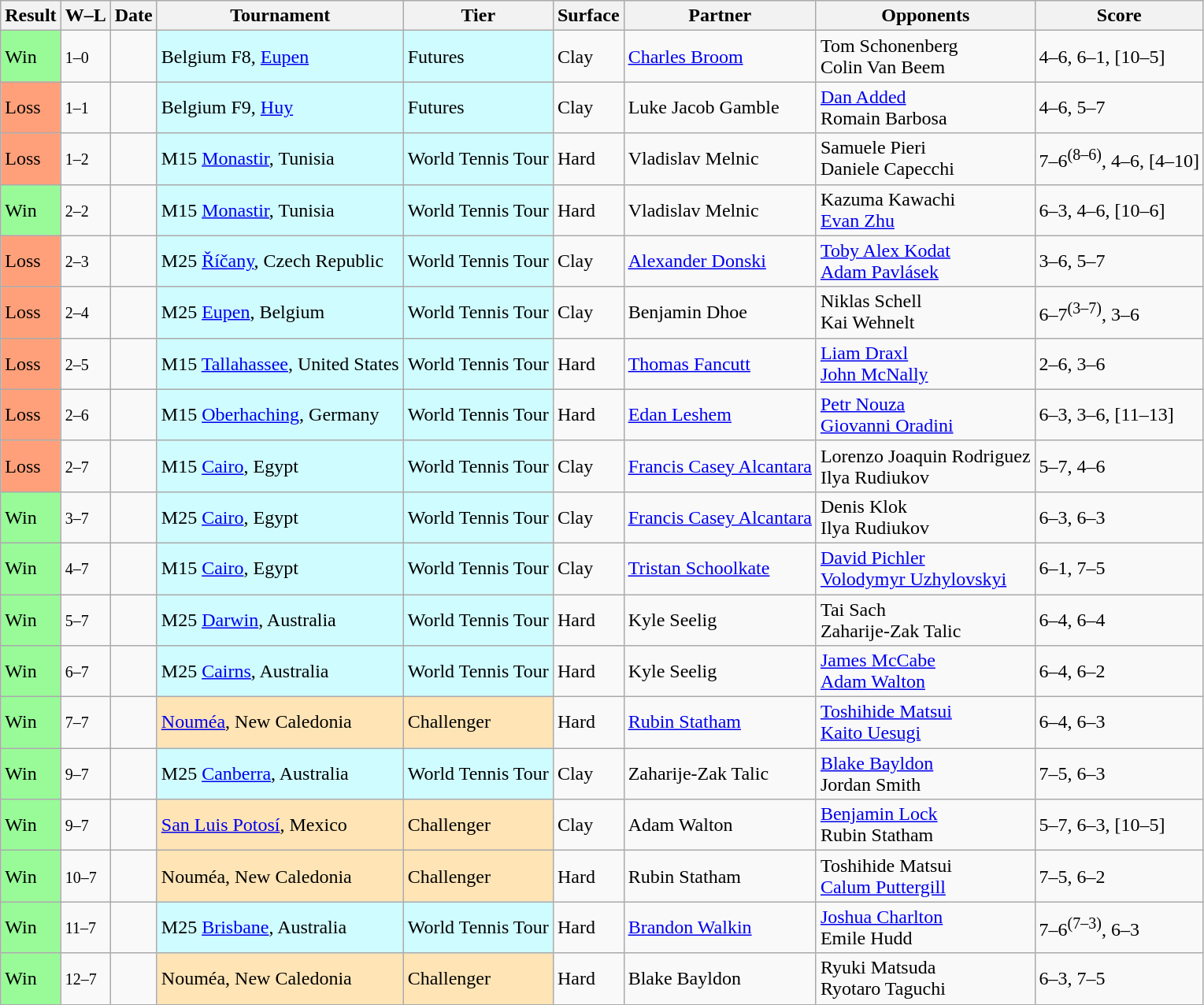<table class="sortable wikitable">
<tr>
<th>Result</th>
<th class=unsortable>W–L</th>
<th>Date</th>
<th>Tournament</th>
<th>Tier</th>
<th>Surface</th>
<th>Partner</th>
<th>Opponents</th>
<th class=unsortable>Score</th>
</tr>
<tr>
<td bgcolor=98FB98>Win</td>
<td><small>1–0</small></td>
<td></td>
<td style=background:#cffcff>Belgium F8, <a href='#'>Eupen</a></td>
<td style=background:#cffcff>Futures</td>
<td>Clay</td>
<td> <a href='#'>Charles Broom</a></td>
<td> Tom Schonenberg <br> Colin Van Beem</td>
<td>4–6, 6–1, [10–5]</td>
</tr>
<tr>
<td bgcolor=FFA07A>Loss</td>
<td><small>1–1</small></td>
<td></td>
<td style=background:#cffcff>Belgium F9, <a href='#'>Huy</a></td>
<td style=background:#cffcff>Futures</td>
<td>Clay</td>
<td> Luke Jacob Gamble</td>
<td> <a href='#'>Dan Added</a> <br> Romain Barbosa</td>
<td>4–6, 5–7</td>
</tr>
<tr>
<td bgcolor=FFA07A>Loss</td>
<td><small>1–2</small></td>
<td></td>
<td style=background:#cffcff>M15 <a href='#'>Monastir</a>, Tunisia</td>
<td style=background:#cffcff>World Tennis Tour</td>
<td>Hard</td>
<td> Vladislav Melnic</td>
<td> Samuele Pieri <br> Daniele Capecchi</td>
<td>7–6<sup>(8–6)</sup>, 4–6, [4–10]</td>
</tr>
<tr>
<td bgcolor=98FB98>Win</td>
<td><small>2–2</small></td>
<td></td>
<td style=background:#cffcff>M15 <a href='#'>Monastir</a>, Tunisia</td>
<td style=background:#cffcff>World Tennis Tour</td>
<td>Hard</td>
<td> Vladislav Melnic</td>
<td> Kazuma Kawachi <br> <a href='#'>Evan Zhu</a></td>
<td>6–3, 4–6, [10–6]</td>
</tr>
<tr>
<td bgcolor=FFA07A>Loss</td>
<td><small>2–3</small></td>
<td></td>
<td style=background:#cffcff>M25 <a href='#'>Říčany</a>, Czech Republic</td>
<td style=background:#cffcff>World Tennis Tour</td>
<td>Clay</td>
<td> <a href='#'>Alexander Donski</a></td>
<td> <a href='#'>Toby Alex Kodat</a> <br> <a href='#'>Adam Pavlásek</a></td>
<td>3–6, 5–7</td>
</tr>
<tr>
<td bgcolor=FFA07A>Loss</td>
<td><small>2–4</small></td>
<td></td>
<td style=background:#cffcff>M25 <a href='#'>Eupen</a>, Belgium</td>
<td style=background:#cffcff>World Tennis Tour</td>
<td>Clay</td>
<td> Benjamin Dhoe</td>
<td> Niklas Schell <br> Kai Wehnelt</td>
<td>6–7<sup>(3–7)</sup>, 3–6</td>
</tr>
<tr>
<td bgcolor=FFA07A>Loss</td>
<td><small>2–5</small></td>
<td></td>
<td style=background:#cffcff>M15 <a href='#'>Tallahassee</a>, United States</td>
<td style=background:#cffcff>World Tennis Tour</td>
<td>Hard</td>
<td> <a href='#'>Thomas Fancutt</a></td>
<td> <a href='#'>Liam Draxl</a> <br> <a href='#'>John McNally</a></td>
<td>2–6, 3–6</td>
</tr>
<tr>
<td bgcolor=FFA07A>Loss</td>
<td><small>2–6</small></td>
<td></td>
<td style=background:#cffcff>M15 <a href='#'>Oberhaching</a>, Germany</td>
<td style=background:#cffcff>World Tennis Tour</td>
<td>Hard</td>
<td> <a href='#'>Edan Leshem</a></td>
<td> <a href='#'>Petr Nouza</a> <br> <a href='#'>Giovanni Oradini</a></td>
<td>6–3, 3–6, [11–13]</td>
</tr>
<tr>
<td bgcolor=FFA07A>Loss</td>
<td><small>2–7</small></td>
<td></td>
<td style=background:#cffcff>M15 <a href='#'>Cairo</a>, Egypt</td>
<td style=background:#cffcff>World Tennis Tour</td>
<td>Clay</td>
<td> <a href='#'>Francis Casey Alcantara</a></td>
<td> Lorenzo Joaquin Rodriguez <br> Ilya Rudiukov</td>
<td>5–7, 4–6</td>
</tr>
<tr>
<td bgcolor=98FB98>Win</td>
<td><small>3–7</small></td>
<td></td>
<td style=background:#cffcff>M25 <a href='#'>Cairo</a>, Egypt</td>
<td style=background:#cffcff>World Tennis Tour</td>
<td>Clay</td>
<td> <a href='#'>Francis Casey Alcantara</a></td>
<td> Denis Klok <br> Ilya Rudiukov</td>
<td>6–3, 6–3</td>
</tr>
<tr>
<td bgcolor=98FB98>Win</td>
<td><small>4–7</small></td>
<td></td>
<td style=background:#cffcff>M15 <a href='#'>Cairo</a>, Egypt</td>
<td style=background:#cffcff>World Tennis Tour</td>
<td>Clay</td>
<td> <a href='#'>Tristan Schoolkate</a></td>
<td> <a href='#'>David Pichler</a> <br> <a href='#'>Volodymyr Uzhylovskyi</a></td>
<td>6–1, 7–5</td>
</tr>
<tr>
<td bgcolor=98FB98>Win</td>
<td><small>5–7</small></td>
<td></td>
<td style=background:#cffcff>M25 <a href='#'>Darwin</a>, Australia</td>
<td style=background:#cffcff>World Tennis Tour</td>
<td>Hard</td>
<td> Kyle Seelig</td>
<td> Tai Sach <br> Zaharije-Zak Talic</td>
<td>6–4, 6–4</td>
</tr>
<tr>
<td bgcolor=98FB98>Win</td>
<td><small>6–7</small></td>
<td></td>
<td style=background:#cffcff>M25 <a href='#'>Cairns</a>, Australia</td>
<td style=background:#cffcff>World Tennis Tour</td>
<td>Hard</td>
<td> Kyle Seelig</td>
<td> <a href='#'>James McCabe</a> <br> <a href='#'>Adam Walton</a></td>
<td>6–4, 6–2</td>
</tr>
<tr>
<td bgcolor=98FB98>Win</td>
<td><small>7–7</small></td>
<td><a href='#'></a></td>
<td style="background:moccasin;"><a href='#'>Nouméa</a>, New Caledonia</td>
<td style="background:moccasin">Challenger</td>
<td>Hard</td>
<td> <a href='#'>Rubin Statham</a></td>
<td> <a href='#'>Toshihide Matsui</a> <br> <a href='#'>Kaito Uesugi</a></td>
<td>6–4, 6–3</td>
</tr>
<tr>
<td bgcolor=98FB98>Win</td>
<td><small>9–7</small></td>
<td></td>
<td style=background:#cffcff>M25 <a href='#'>Canberra</a>, Australia</td>
<td style=background:#cffcff>World Tennis Tour</td>
<td>Clay</td>
<td> Zaharije-Zak Talic</td>
<td> <a href='#'>Blake Bayldon</a> <br> Jordan Smith</td>
<td>7–5, 6–3</td>
</tr>
<tr>
<td bgcolor=98FB98>Win</td>
<td><small>9–7</small></td>
<td><a href='#'></a></td>
<td style="background:moccasin;"><a href='#'>San Luis Potosí</a>, Mexico</td>
<td style="background:moccasin">Challenger</td>
<td>Clay</td>
<td> Adam Walton</td>
<td> <a href='#'>Benjamin Lock</a><br> Rubin Statham</td>
<td>5–7, 6–3, [10–5]</td>
</tr>
<tr>
<td bgcolor=98FB98>Win</td>
<td><small>10–7</small></td>
<td><a href='#'></a></td>
<td style="background:moccasin;">Nouméa, New Caledonia</td>
<td style="background:moccasin">Challenger</td>
<td>Hard</td>
<td> Rubin Statham</td>
<td> Toshihide Matsui<br> <a href='#'>Calum Puttergill</a></td>
<td>7–5, 6–2</td>
</tr>
<tr>
<td bgcolor=98FB98>Win</td>
<td><small>11–7</small></td>
<td></td>
<td style=background:#cffcff>M25 <a href='#'>Brisbane</a>, Australia</td>
<td style=background:#cffcff>World Tennis Tour</td>
<td>Hard</td>
<td> <a href='#'>Brandon Walkin</a></td>
<td> <a href='#'>Joshua Charlton</a> <br> Emile Hudd</td>
<td>7–6<sup>(7–3)</sup>, 6–3</td>
</tr>
<tr>
<td bgcolor=98FB98>Win</td>
<td><small>12–7</small></td>
<td><a href='#'></a></td>
<td style="background:moccasin;">Nouméa, New Caledonia</td>
<td style="background:moccasin">Challenger</td>
<td>Hard</td>
<td> Blake Bayldon</td>
<td> Ryuki Matsuda <br>  Ryotaro Taguchi</td>
<td>6–3, 7–5</td>
</tr>
</table>
